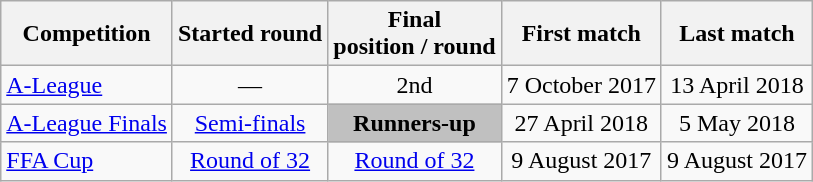<table class="wikitable">
<tr>
<th>Competition</th>
<th>Started round</th>
<th>Final <br>position / round</th>
<th>First match</th>
<th>Last match</th>
</tr>
<tr style="text-align: center">
<td align=left><a href='#'>A-League</a></td>
<td>—</td>
<td>2nd</td>
<td>7 October 2017</td>
<td>13 April 2018</td>
</tr>
<tr style="text-align: center">
<td align=left><a href='#'>A-League Finals</a></td>
<td><a href='#'>Semi-finals</a></td>
<td style="background:silver;"><strong>Runners-up</strong></td>
<td>27 April 2018</td>
<td>5 May 2018</td>
</tr>
<tr style="text-align: center">
<td align=left><a href='#'>FFA Cup</a></td>
<td><a href='#'>Round of 32</a></td>
<td><a href='#'>Round of 32</a></td>
<td>9 August 2017</td>
<td>9 August 2017</td>
</tr>
</table>
